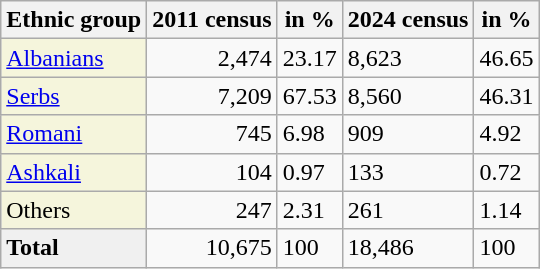<table class="wikitable">
<tr>
<th>Ethnic group</th>
<th>2011 census</th>
<th>in %</th>
<th>2024 census</th>
<th>in %</th>
</tr>
<tr>
<td style="background:#F5F5DC;"><a href='#'>Albanians</a></td>
<td align="right">2,474</td>
<td>23.17</td>
<td>8,623</td>
<td>46.65</td>
</tr>
<tr>
<td style="background:#F5F5DC;"><a href='#'>Serbs</a></td>
<td align="right">7,209</td>
<td>67.53</td>
<td>8,560</td>
<td>46.31</td>
</tr>
<tr>
<td style="background:#F5F5DC;"><a href='#'>Romani</a></td>
<td align="right">745</td>
<td>6.98</td>
<td>909</td>
<td>4.92</td>
</tr>
<tr>
<td style="background:#F5F5DC;"><a href='#'>Ashkali</a></td>
<td align="right">104</td>
<td>0.97</td>
<td>133</td>
<td>0.72</td>
</tr>
<tr>
<td style="background:#F5F5DC;">Others</td>
<td align="right">247</td>
<td>2.31</td>
<td>261</td>
<td>1.14</td>
</tr>
<tr>
<td style="background:#F0F0F0;"><strong>Total</strong></td>
<td align="right">10,675</td>
<td>100</td>
<td>18,486</td>
<td>100</td>
</tr>
</table>
